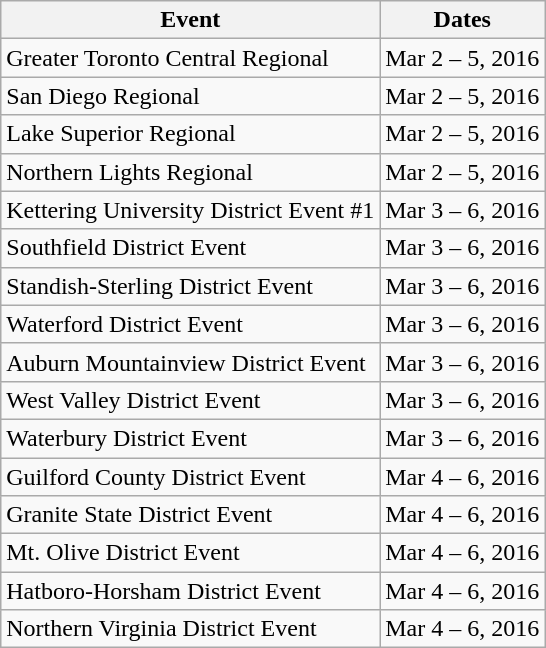<table class="wikitable">
<tr>
<th>Event</th>
<th>Dates</th>
</tr>
<tr>
<td>Greater Toronto Central Regional</td>
<td>Mar 2 – 5, 2016</td>
</tr>
<tr>
<td>San Diego Regional</td>
<td>Mar 2 – 5, 2016</td>
</tr>
<tr>
<td>Lake Superior Regional</td>
<td>Mar 2 – 5, 2016</td>
</tr>
<tr>
<td>Northern Lights Regional</td>
<td>Mar 2 – 5, 2016</td>
</tr>
<tr>
<td>Kettering University District Event #1</td>
<td>Mar 3 – 6, 2016</td>
</tr>
<tr>
<td>Southfield District Event</td>
<td>Mar 3 – 6, 2016</td>
</tr>
<tr>
<td>Standish-Sterling District Event</td>
<td>Mar 3 – 6, 2016</td>
</tr>
<tr>
<td>Waterford District Event</td>
<td>Mar 3 – 6, 2016</td>
</tr>
<tr>
<td>Auburn Mountainview District Event</td>
<td>Mar 3 – 6, 2016</td>
</tr>
<tr>
<td>West Valley District Event</td>
<td>Mar 3 – 6, 2016</td>
</tr>
<tr>
<td>Waterbury District Event</td>
<td>Mar 3 – 6, 2016</td>
</tr>
<tr>
<td>Guilford County District Event</td>
<td>Mar 4 – 6, 2016</td>
</tr>
<tr>
<td>Granite State District Event</td>
<td>Mar 4 – 6, 2016</td>
</tr>
<tr>
<td>Mt. Olive District Event</td>
<td>Mar 4 – 6, 2016</td>
</tr>
<tr>
<td>Hatboro-Horsham District Event</td>
<td>Mar 4 – 6, 2016</td>
</tr>
<tr>
<td>Northern Virginia District Event</td>
<td>Mar 4 – 6, 2016</td>
</tr>
</table>
